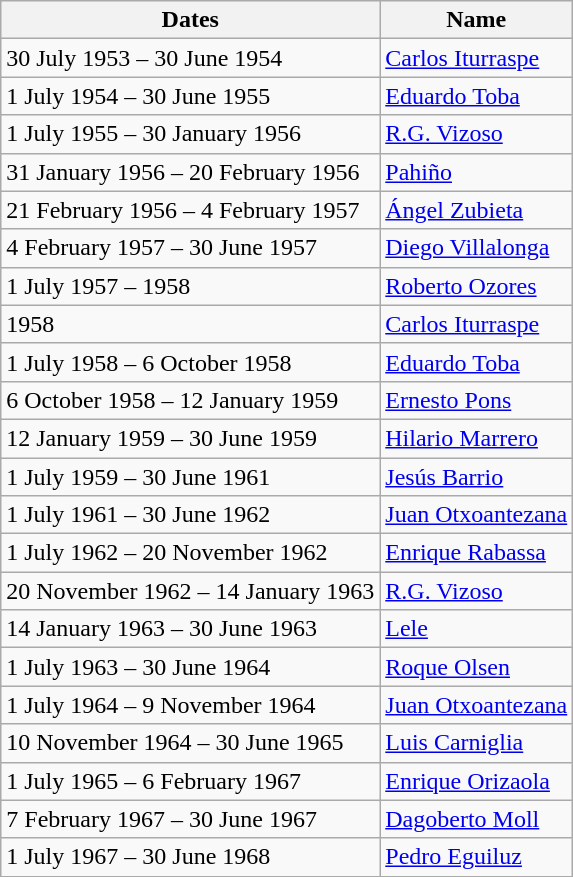<table class="wikitable">
<tr>
<th>Dates</th>
<th>Name</th>
</tr>
<tr>
<td>30 July 1953 – 30 June 1954</td>
<td> <a href='#'>Carlos Iturraspe</a></td>
</tr>
<tr>
<td>1 July 1954 – 30 June 1955</td>
<td> <a href='#'>Eduardo Toba</a></td>
</tr>
<tr>
<td>1 July 1955 – 30 January 1956</td>
<td> <a href='#'>R.G. Vizoso</a></td>
</tr>
<tr>
<td>31 January 1956 – 20 February 1956</td>
<td> <a href='#'>Pahiño</a></td>
</tr>
<tr>
<td>21 February 1956 – 4 February 1957</td>
<td> <a href='#'>Ángel Zubieta</a></td>
</tr>
<tr>
<td>4 February 1957 – 30 June 1957</td>
<td> <a href='#'>Diego Villalonga</a></td>
</tr>
<tr>
<td>1 July 1957 – 1958</td>
<td> <a href='#'>Roberto Ozores</a></td>
</tr>
<tr>
<td>1958</td>
<td> <a href='#'>Carlos Iturraspe</a></td>
</tr>
<tr>
<td>1 July 1958 – 6 October 1958</td>
<td> <a href='#'>Eduardo Toba</a></td>
</tr>
<tr>
<td>6 October 1958 – 12 January 1959</td>
<td> <a href='#'>Ernesto Pons</a></td>
</tr>
<tr>
<td>12 January 1959 – 30 June 1959</td>
<td> <a href='#'>Hilario Marrero</a></td>
</tr>
<tr>
<td>1 July 1959 – 30 June 1961</td>
<td> <a href='#'>Jesús Barrio</a></td>
</tr>
<tr>
<td>1 July 1961 – 30 June 1962</td>
<td> <a href='#'>Juan Otxoantezana</a></td>
</tr>
<tr>
<td>1 July 1962 – 20 November 1962</td>
<td> <a href='#'>Enrique Rabassa</a></td>
</tr>
<tr>
<td>20 November 1962 – 14 January 1963</td>
<td> <a href='#'>R.G. Vizoso</a></td>
</tr>
<tr>
<td>14 January 1963 – 30 June 1963</td>
<td> <a href='#'>Lele</a></td>
</tr>
<tr>
<td>1 July 1963 – 30 June 1964</td>
<td> <a href='#'>Roque Olsen</a></td>
</tr>
<tr>
<td>1 July 1964 – 9 November 1964</td>
<td> <a href='#'>Juan Otxoantezana</a></td>
</tr>
<tr>
<td>10 November 1964 – 30 June 1965</td>
<td> <a href='#'>Luis Carniglia</a></td>
</tr>
<tr>
<td>1 July 1965 – 6 February 1967</td>
<td> <a href='#'>Enrique Orizaola</a></td>
</tr>
<tr>
<td>7 February 1967 – 30 June 1967</td>
<td> <a href='#'>Dagoberto Moll</a></td>
</tr>
<tr>
<td>1 July 1967 – 30 June 1968</td>
<td> <a href='#'>Pedro Eguiluz</a></td>
</tr>
</table>
